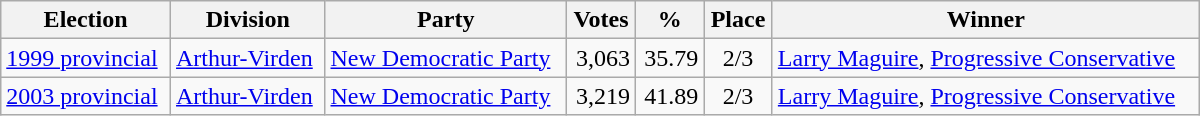<table class="wikitable" width="800">
<tr>
<th align="left">Election</th>
<th align="left">Division</th>
<th align="left">Party</th>
<th align="right">Votes</th>
<th align="right">%</th>
<th align="center">Place</th>
<th align="center">Winner</th>
</tr>
<tr>
<td align="left"><a href='#'>1999 provincial</a></td>
<td align="left"><a href='#'>Arthur-Virden</a></td>
<td align="left"><a href='#'>New Democratic Party</a></td>
<td align="right">3,063</td>
<td align="right">35.79</td>
<td align="center">2/3</td>
<td align="left"><a href='#'>Larry Maguire</a>, <a href='#'>Progressive Conservative</a></td>
</tr>
<tr>
<td align="left"><a href='#'>2003 provincial</a></td>
<td align="left"><a href='#'>Arthur-Virden</a></td>
<td align="left"><a href='#'>New Democratic Party</a></td>
<td align="right">3,219</td>
<td align="right">41.89</td>
<td align="center">2/3</td>
<td align="left"><a href='#'>Larry Maguire</a>, <a href='#'>Progressive Conservative</a></td>
</tr>
</table>
